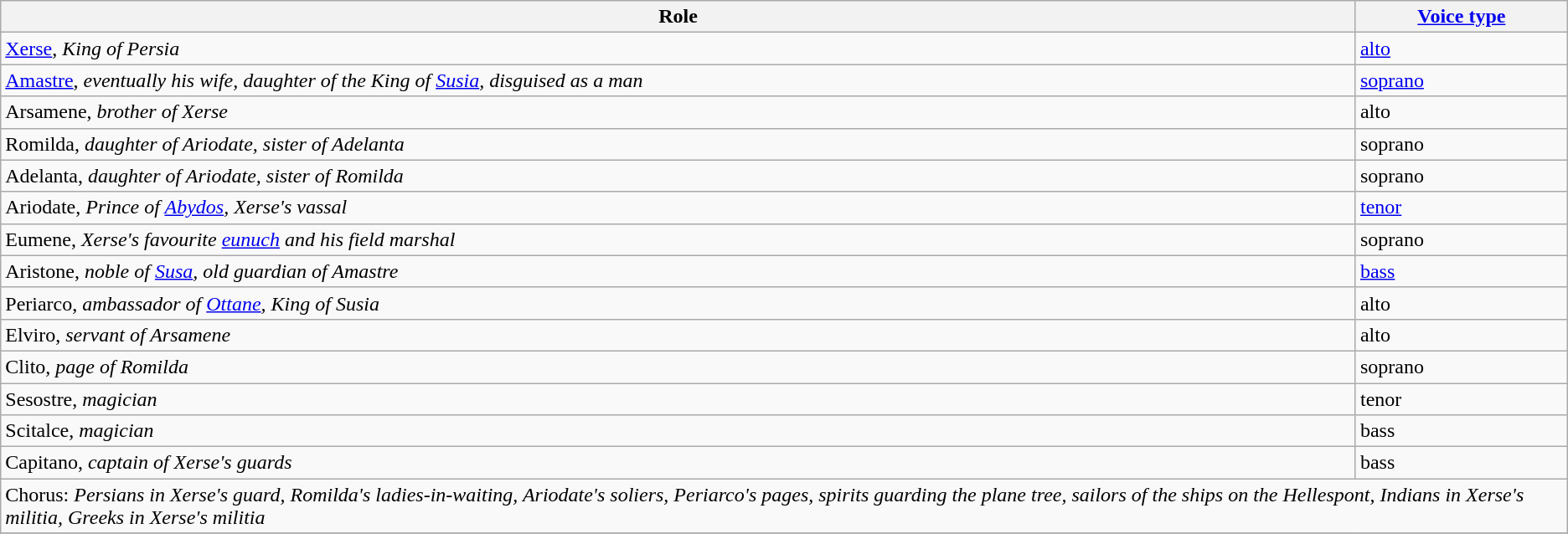<table class="wikitable">
<tr>
<th>Role</th>
<th><a href='#'>Voice type</a></th>
</tr>
<tr>
<td><a href='#'>Xerse</a>, <em>King of Persia</em></td>
<td><a href='#'>alto</a></td>
</tr>
<tr>
<td><a href='#'>Amastre</a>, <em>eventually his wife, daughter of the King of <a href='#'>Susia</a>, disguised as a man</em></td>
<td><a href='#'>soprano</a></td>
</tr>
<tr>
<td>Arsamene, <em>brother of Xerse</em></td>
<td>alto</td>
</tr>
<tr>
<td>Romilda, <em>daughter of Ariodate, sister of Adelanta</em></td>
<td>soprano</td>
</tr>
<tr>
<td>Adelanta, <em>daughter of Ariodate, sister of Romilda</em></td>
<td>soprano</td>
</tr>
<tr>
<td>Ariodate, <em>Prince of <a href='#'>Abydos</a>, Xerse's vassal</em></td>
<td><a href='#'>tenor</a></td>
</tr>
<tr>
<td>Eumene, <em>Xerse's favourite <a href='#'>eunuch</a> and his field marshal</em></td>
<td>soprano</td>
</tr>
<tr>
<td>Aristone, <em>noble of <a href='#'>Susa</a>, old guardian of Amastre</em></td>
<td><a href='#'>bass</a></td>
</tr>
<tr>
<td>Periarco, <em>ambassador of <a href='#'>Ottane</a>, King of Susia</em></td>
<td>alto</td>
</tr>
<tr>
<td>Elviro, <em>servant of Arsamene</em></td>
<td>alto</td>
</tr>
<tr>
<td>Clito, <em>page of Romilda</em></td>
<td>soprano</td>
</tr>
<tr>
<td>Sesostre, <em>magician</em></td>
<td>tenor</td>
</tr>
<tr>
<td>Scitalce, <em>magician</em></td>
<td>bass</td>
</tr>
<tr>
<td>Capitano, <em>captain of Xerse's guards</em></td>
<td>bass</td>
</tr>
<tr>
<td colspan="2">Chorus: <em>Persians in Xerse's guard, Romilda's ladies-in-waiting, Ariodate's soliers, Periarco's pages, spirits guarding the plane tree, sailors of the ships on the Hellespont, Indians in Xerse's militia, Greeks in Xerse's militia</td>
</tr>
<tr>
</tr>
</table>
